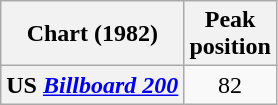<table class="wikitable sortable plainrowheaders" style="text-align:center">
<tr>
<th scope="col">Chart (1982)</th>
<th scope="col">Peak<br>position</th>
</tr>
<tr>
<th scope="row">US <em><a href='#'>Billboard 200</a></em></th>
<td style="text-align:center;">82</td>
</tr>
</table>
